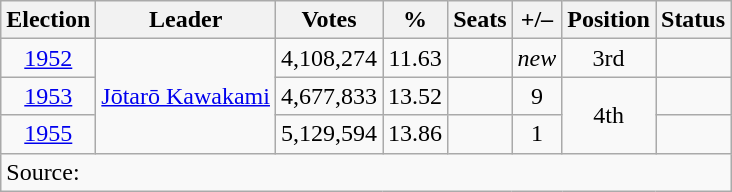<table class="wikitable" style="text-align:center">
<tr>
<th>Election</th>
<th>Leader</th>
<th>Votes</th>
<th>%</th>
<th>Seats</th>
<th>+/–</th>
<th>Position</th>
<th>Status</th>
</tr>
<tr>
<td><a href='#'>1952</a></td>
<td rowspan="3"><a href='#'>Jōtarō Kawakami</a></td>
<td>4,108,274</td>
<td>11.63</td>
<td></td>
<td><em>new</em></td>
<td>3rd</td>
<td></td>
</tr>
<tr>
<td><a href='#'>1953</a></td>
<td>4,677,833</td>
<td>13.52</td>
<td></td>
<td> 9</td>
<td rowspan="2">4th</td>
<td></td>
</tr>
<tr>
<td><a href='#'>1955</a></td>
<td>5,129,594</td>
<td>13.86</td>
<td></td>
<td> 1</td>
<td></td>
</tr>
<tr>
<td colspan="8" style="text-align:left">Source: </td>
</tr>
</table>
